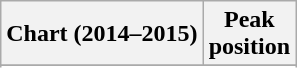<table class="wikitable sortable">
<tr>
<th>Chart (2014–2015)</th>
<th>Peak<br>position</th>
</tr>
<tr>
</tr>
<tr>
</tr>
<tr>
</tr>
</table>
